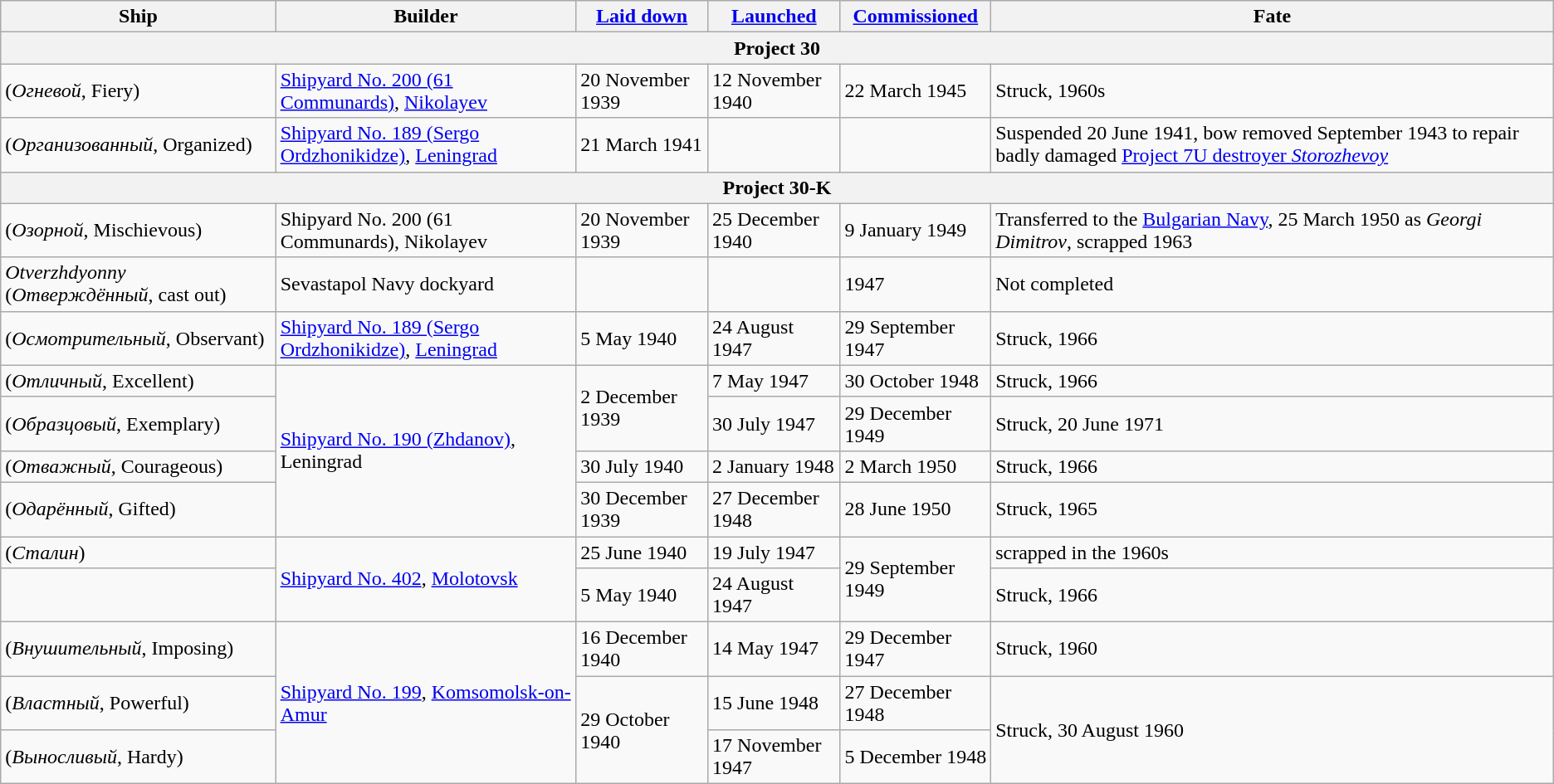<table class="wikitable plainrowheaders">
<tr>
<th scope="col">Ship</th>
<th scope="col">Builder</th>
<th scope="col"><a href='#'>Laid down</a></th>
<th scope="col"><a href='#'>Launched</a></th>
<th scope="col"><a href='#'>Commissioned</a></th>
<th scope="col">Fate</th>
</tr>
<tr>
<th scope="row" colspan=6>Project 30</th>
</tr>
<tr>
<td scope="row"> (<em>Огневой</em>, Fiery)</td>
<td><a href='#'>Shipyard No. 200 (61 Communards)</a>, <a href='#'>Nikolayev</a></td>
<td>20 November 1939</td>
<td>12 November 1940</td>
<td>22 March 1945</td>
<td>Struck, 1960s</td>
</tr>
<tr>
<td scope="row"> (<em>Организованный</em>, Organized)</td>
<td><a href='#'>Shipyard No. 189 (Sergo Ordzhonikidze)</a>, <a href='#'>Leningrad</a></td>
<td>21 March 1941</td>
<td></td>
<td></td>
<td>Suspended 20 June 1941, bow removed September 1943 to repair badly damaged <a href='#'>Project 7U destroyer <em>Storozhevoy</em></a></td>
</tr>
<tr>
<th scope="row" colspan=6>Project 30-K</th>
</tr>
<tr>
<td scope="row"> (<em>Озорной</em>, Mischievous)</td>
<td>Shipyard No. 200 (61 Communards), Nikolayev</td>
<td>20 November 1939</td>
<td>25 December 1940</td>
<td>9 January 1949</td>
<td>Transferred to the <a href='#'>Bulgarian Navy</a>, 25 March 1950 as <em>Georgi Dimitrov</em>, scrapped 1963</td>
</tr>
<tr>
<td scope="row"><em>Otverzhdyonny</em> (<em>Отверждённый</em>, cast out)</td>
<td>Sevastapol Navy dockyard</td>
<td></td>
<td></td>
<td>1947</td>
<td>Not completed</td>
</tr>
<tr>
<td scope="row"> (<em>Осмотрительный</em>, Observant)</td>
<td><a href='#'>Shipyard No. 189 (Sergo Ordzhonikidze)</a>, <a href='#'>Leningrad</a></td>
<td>5 May 1940</td>
<td>24 August 1947</td>
<td>29 September 1947</td>
<td>Struck, 1966</td>
</tr>
<tr>
<td scope="row"> (<em>Отличный</em>, Excellent)</td>
<td rowspan=4><a href='#'>Shipyard No. 190 (Zhdanov)</a>, Leningrad</td>
<td rowspan=2>2 December 1939</td>
<td>7 May 1947</td>
<td>30 October 1948</td>
<td>Struck, 1966</td>
</tr>
<tr>
<td scope="row"> (<em>Образцовый</em>, Exemplary)</td>
<td>30 July 1947</td>
<td>29 December 1949</td>
<td>Struck, 20 June 1971</td>
</tr>
<tr>
<td scope="row"> (<em>Отважный</em>, Courageous)</td>
<td>30 July 1940</td>
<td>2 January 1948</td>
<td>2 March 1950</td>
<td>Struck, 1966</td>
</tr>
<tr>
<td scope="row"> (<em>Одарённый</em>, Gifted)</td>
<td>30 December 1939</td>
<td>27 December 1948</td>
<td>28 June 1950</td>
<td>Struck, 1965</td>
</tr>
<tr>
<td scope="row"> (<em>Сталин</em>)</td>
<td rowspan=2><a href='#'>Shipyard No. 402</a>, <a href='#'>Molotovsk</a></td>
<td>25 June 1940</td>
<td>19 July 1947</td>
<td rowspan=2>29 September 1949</td>
<td>scrapped in the 1960s</td>
</tr>
<tr>
<td scope="row"></td>
<td>5 May 1940</td>
<td>24 August 1947</td>
<td>Struck, 1966</td>
</tr>
<tr>
<td scope="row"> (<em>Внушительный</em>, Imposing)</td>
<td rowspan=3><a href='#'>Shipyard No. 199</a>, <a href='#'>Komsomolsk-on-Amur</a></td>
<td>16 December 1940</td>
<td>14 May 1947</td>
<td>29 December 1947</td>
<td>Struck, 1960</td>
</tr>
<tr>
<td scope="row"> (<em>Властный</em>, Powerful)</td>
<td rowspan=2>29 October 1940</td>
<td>15 June 1948</td>
<td>27 December 1948</td>
<td rowspan=2>Struck, 30 August 1960</td>
</tr>
<tr>
<td scope="row"> (<em>Выносливый</em>, Hardy)</td>
<td>17 November 1947</td>
<td>5 December 1948</td>
</tr>
</table>
